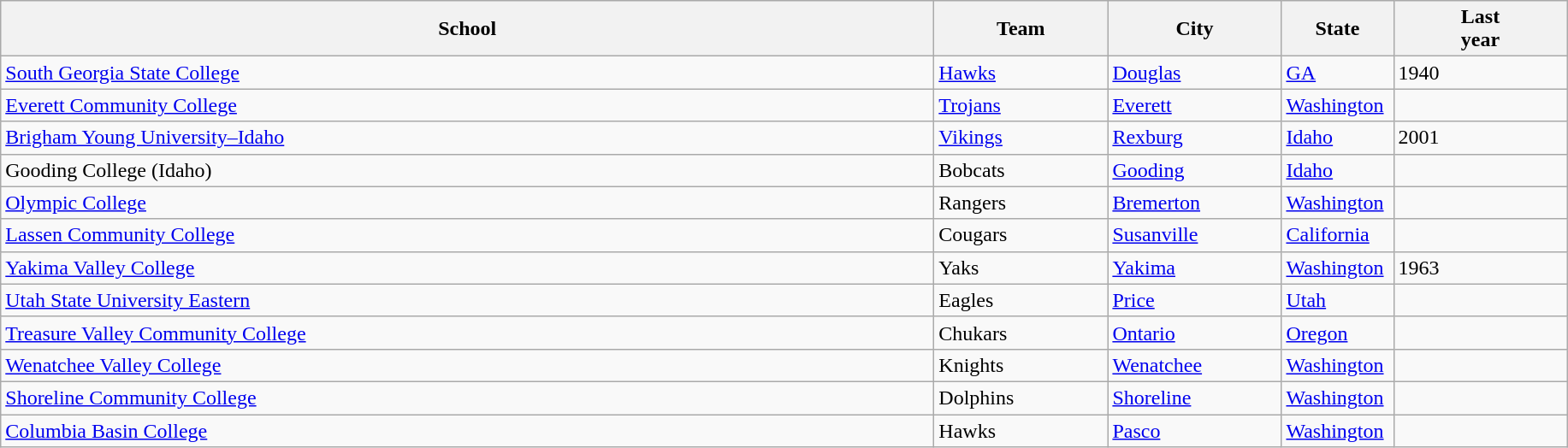<table class="wikitable sortable">
<tr>
<th style=width:45em>School</th>
<th style=width:8em>Team</th>
<th style=width:8em>City</th>
<th style=width:5em>State</th>
<th style=width:08em>Last<br>year</th>
</tr>
<tr>
<td><a href='#'>South Georgia State College</a></td>
<td><a href='#'>Hawks</a></td>
<td><a href='#'>Douglas</a></td>
<td><a href='#'>GA</a></td>
<td>1940</td>
</tr>
<tr>
<td><a href='#'>Everett Community College</a></td>
<td><a href='#'>Trojans</a></td>
<td><a href='#'>Everett</a></td>
<td><a href='#'>Washington</a></td>
<td></td>
</tr>
<tr>
<td><a href='#'>Brigham Young University–Idaho</a></td>
<td><a href='#'>Vikings</a></td>
<td><a href='#'>Rexburg</a></td>
<td><a href='#'>Idaho</a></td>
<td>2001</td>
</tr>
<tr>
<td>Gooding College (Idaho)</td>
<td>Bobcats</td>
<td><a href='#'>Gooding</a></td>
<td><a href='#'>Idaho</a></td>
<td></td>
</tr>
<tr>
<td><a href='#'>Olympic College</a></td>
<td>Rangers</td>
<td><a href='#'>Bremerton</a></td>
<td><a href='#'>Washington</a></td>
<td></td>
</tr>
<tr>
<td><a href='#'>Lassen Community College</a></td>
<td>Cougars</td>
<td><a href='#'>Susanville</a></td>
<td><a href='#'>California</a></td>
<td></td>
</tr>
<tr>
<td><a href='#'>Yakima Valley College</a></td>
<td>Yaks</td>
<td><a href='#'>Yakima</a></td>
<td><a href='#'>Washington</a></td>
<td>1963</td>
</tr>
<tr>
<td><a href='#'>Utah State University Eastern</a></td>
<td>Eagles</td>
<td><a href='#'>Price</a></td>
<td><a href='#'>Utah</a></td>
<td></td>
</tr>
<tr>
<td><a href='#'>Treasure Valley Community College</a></td>
<td>Chukars</td>
<td><a href='#'>Ontario</a></td>
<td><a href='#'>Oregon</a></td>
<td></td>
</tr>
<tr>
<td><a href='#'>Wenatchee Valley College</a></td>
<td>Knights</td>
<td><a href='#'>Wenatchee</a></td>
<td><a href='#'>Washington</a></td>
<td></td>
</tr>
<tr>
<td><a href='#'>Shoreline Community College</a></td>
<td>Dolphins</td>
<td><a href='#'>Shoreline</a></td>
<td><a href='#'>Washington</a></td>
<td></td>
</tr>
<tr>
<td><a href='#'>Columbia Basin College</a></td>
<td>Hawks</td>
<td><a href='#'>Pasco</a></td>
<td><a href='#'>Washington</a></td>
<td></td>
</tr>
</table>
